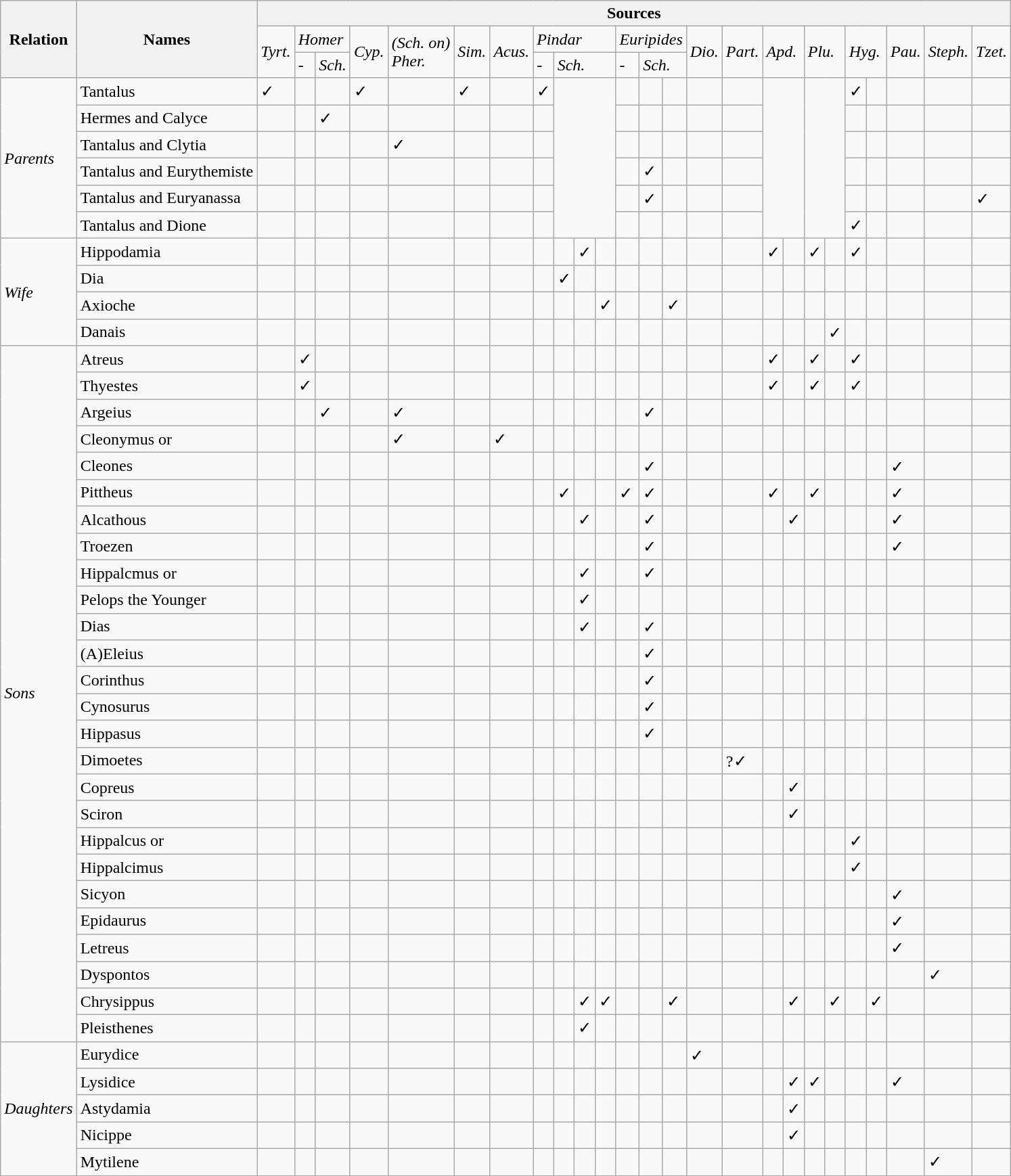<table class="wikitable">
<tr>
<th rowspan="3"><strong>Relation</strong></th>
<th rowspan="3">Names</th>
<th colspan="25">Sources</th>
</tr>
<tr>
<td rowspan="2"><em>Tyrt.</em></td>
<td colspan="2"><em>Homer</em></td>
<td rowspan="2"><em>Cyp.</em></td>
<td rowspan="2"><em>(Sch. on)</em><br><em>Pher.</em></td>
<td rowspan="2"><em>Sim.</em></td>
<td rowspan="2"><em>Acus.</em></td>
<td colspan="4"><em>Pindar</em></td>
<td colspan="3"><em>Euripides</em></td>
<td rowspan="2"><em>Dio.</em></td>
<td rowspan="2"><em>Part.</em></td>
<td colspan="2" rowspan="2"><em>Apd.</em></td>
<td colspan="2" rowspan="2"><em>Plu.</em></td>
<td colspan="2" rowspan="2"><em>Hyg.</em></td>
<td rowspan="2"><em>Pau.</em></td>
<td rowspan="2"><em>Steph.</em></td>
<td rowspan="2"><em>Tzet.</em></td>
</tr>
<tr>
<td><em>-</em></td>
<td><em>Sch.</em></td>
<td><em>-</em></td>
<td colspan="3"><em>Sch.</em></td>
<td><em>-</em></td>
<td colspan="2"><em>Sch.</em></td>
</tr>
<tr>
<td rowspan="6"><em>Parents</em></td>
<td>Tantalus</td>
<td>✓</td>
<td></td>
<td></td>
<td>✓</td>
<td></td>
<td>✓</td>
<td></td>
<td>✓</td>
<td colspan="3" rowspan="6"></td>
<td></td>
<td></td>
<td></td>
<td></td>
<td></td>
<td colspan="2" rowspan="6"></td>
<td colspan="2" rowspan="6"></td>
<td>✓</td>
<td></td>
<td></td>
<td></td>
<td></td>
</tr>
<tr>
<td>Hermes and Calyce</td>
<td></td>
<td></td>
<td>✓</td>
<td></td>
<td></td>
<td></td>
<td></td>
<td></td>
<td></td>
<td></td>
<td></td>
<td></td>
<td></td>
<td></td>
<td></td>
<td></td>
<td></td>
<td></td>
</tr>
<tr>
<td>Tantalus and Clytia</td>
<td></td>
<td></td>
<td></td>
<td></td>
<td>✓</td>
<td></td>
<td></td>
<td></td>
<td></td>
<td></td>
<td></td>
<td></td>
<td></td>
<td></td>
<td></td>
<td></td>
<td></td>
<td></td>
</tr>
<tr>
<td>Tantalus and Eurythemiste</td>
<td></td>
<td></td>
<td></td>
<td></td>
<td></td>
<td></td>
<td></td>
<td></td>
<td></td>
<td>✓</td>
<td></td>
<td></td>
<td></td>
<td></td>
<td></td>
<td></td>
<td></td>
<td></td>
</tr>
<tr>
<td>Tantalus and Euryanassa</td>
<td></td>
<td></td>
<td></td>
<td></td>
<td></td>
<td></td>
<td></td>
<td></td>
<td></td>
<td>✓</td>
<td></td>
<td></td>
<td></td>
<td></td>
<td></td>
<td></td>
<td></td>
<td>✓</td>
</tr>
<tr>
<td>Tantalus and Dione</td>
<td></td>
<td></td>
<td></td>
<td></td>
<td></td>
<td></td>
<td></td>
<td></td>
<td></td>
<td></td>
<td></td>
<td></td>
<td></td>
<td>✓</td>
<td></td>
<td></td>
<td></td>
<td></td>
</tr>
<tr>
<td rowspan="4"><em>Wife</em></td>
<td>Hippodamia</td>
<td></td>
<td></td>
<td></td>
<td></td>
<td></td>
<td></td>
<td></td>
<td></td>
<td></td>
<td>✓</td>
<td></td>
<td></td>
<td></td>
<td></td>
<td></td>
<td></td>
<td>✓</td>
<td></td>
<td>✓</td>
<td></td>
<td>✓</td>
<td></td>
<td></td>
<td></td>
<td></td>
</tr>
<tr>
<td>Dia</td>
<td></td>
<td></td>
<td></td>
<td></td>
<td></td>
<td></td>
<td></td>
<td></td>
<td>✓</td>
<td></td>
<td></td>
<td></td>
<td></td>
<td></td>
<td></td>
<td></td>
<td></td>
<td></td>
<td></td>
<td></td>
<td></td>
<td></td>
<td></td>
<td></td>
<td></td>
</tr>
<tr>
<td>Axioche</td>
<td></td>
<td></td>
<td></td>
<td></td>
<td></td>
<td></td>
<td></td>
<td></td>
<td></td>
<td></td>
<td>✓</td>
<td></td>
<td></td>
<td>✓</td>
<td></td>
<td></td>
<td></td>
<td></td>
<td></td>
<td></td>
<td></td>
<td></td>
<td></td>
<td></td>
<td></td>
</tr>
<tr>
<td>Danais</td>
<td></td>
<td></td>
<td></td>
<td></td>
<td></td>
<td></td>
<td></td>
<td></td>
<td></td>
<td></td>
<td></td>
<td></td>
<td></td>
<td></td>
<td></td>
<td></td>
<td></td>
<td></td>
<td></td>
<td>✓</td>
<td></td>
<td></td>
<td></td>
<td></td>
<td></td>
</tr>
<tr>
<td rowspan="26"><em>Sons</em></td>
<td>Atreus</td>
<td></td>
<td>✓</td>
<td></td>
<td></td>
<td></td>
<td></td>
<td></td>
<td></td>
<td></td>
<td></td>
<td></td>
<td></td>
<td></td>
<td></td>
<td></td>
<td></td>
<td>✓</td>
<td></td>
<td>✓</td>
<td></td>
<td>✓</td>
<td></td>
<td></td>
<td></td>
<td></td>
</tr>
<tr>
<td>Thyestes</td>
<td></td>
<td>✓</td>
<td></td>
<td></td>
<td></td>
<td></td>
<td></td>
<td></td>
<td></td>
<td></td>
<td></td>
<td></td>
<td></td>
<td></td>
<td></td>
<td></td>
<td>✓</td>
<td></td>
<td>✓</td>
<td></td>
<td>✓</td>
<td></td>
<td></td>
<td></td>
<td></td>
</tr>
<tr>
<td>Argeius</td>
<td></td>
<td></td>
<td>✓</td>
<td></td>
<td>✓</td>
<td></td>
<td></td>
<td></td>
<td></td>
<td></td>
<td></td>
<td></td>
<td>✓</td>
<td></td>
<td></td>
<td></td>
<td></td>
<td></td>
<td></td>
<td></td>
<td></td>
<td></td>
<td></td>
<td></td>
<td></td>
</tr>
<tr>
<td>Cleonymus or</td>
<td></td>
<td></td>
<td></td>
<td></td>
<td>✓</td>
<td></td>
<td>✓</td>
<td></td>
<td></td>
<td></td>
<td></td>
<td></td>
<td></td>
<td></td>
<td></td>
<td></td>
<td></td>
<td></td>
<td></td>
<td></td>
<td></td>
<td></td>
<td></td>
<td></td>
<td></td>
</tr>
<tr>
<td>Cleones</td>
<td></td>
<td></td>
<td></td>
<td></td>
<td></td>
<td></td>
<td></td>
<td></td>
<td></td>
<td></td>
<td></td>
<td></td>
<td>✓</td>
<td></td>
<td></td>
<td></td>
<td></td>
<td></td>
<td></td>
<td></td>
<td></td>
<td></td>
<td>✓</td>
<td></td>
<td></td>
</tr>
<tr>
<td>Pittheus</td>
<td></td>
<td></td>
<td></td>
<td></td>
<td></td>
<td></td>
<td></td>
<td></td>
<td>✓</td>
<td></td>
<td></td>
<td>✓</td>
<td>✓</td>
<td></td>
<td></td>
<td></td>
<td>✓</td>
<td></td>
<td>✓</td>
<td></td>
<td></td>
<td></td>
<td>✓</td>
<td></td>
<td></td>
</tr>
<tr>
<td>Alcathous</td>
<td></td>
<td></td>
<td></td>
<td></td>
<td></td>
<td></td>
<td></td>
<td></td>
<td></td>
<td>✓</td>
<td></td>
<td></td>
<td>✓</td>
<td></td>
<td></td>
<td></td>
<td></td>
<td>✓</td>
<td></td>
<td></td>
<td></td>
<td></td>
<td>✓</td>
<td></td>
<td></td>
</tr>
<tr>
<td>Troezen</td>
<td></td>
<td></td>
<td></td>
<td></td>
<td></td>
<td></td>
<td></td>
<td></td>
<td></td>
<td></td>
<td></td>
<td></td>
<td>✓</td>
<td></td>
<td></td>
<td></td>
<td></td>
<td></td>
<td></td>
<td></td>
<td></td>
<td></td>
<td>✓</td>
<td></td>
<td></td>
</tr>
<tr>
<td>Hippalcmus or</td>
<td></td>
<td></td>
<td></td>
<td></td>
<td></td>
<td></td>
<td></td>
<td></td>
<td></td>
<td>✓</td>
<td></td>
<td></td>
<td>✓</td>
<td></td>
<td></td>
<td></td>
<td></td>
<td></td>
<td></td>
<td></td>
<td></td>
<td></td>
<td></td>
<td></td>
<td></td>
</tr>
<tr>
<td>Pelops the Younger</td>
<td></td>
<td></td>
<td></td>
<td></td>
<td></td>
<td></td>
<td></td>
<td></td>
<td></td>
<td>✓</td>
<td></td>
<td></td>
<td></td>
<td></td>
<td></td>
<td></td>
<td></td>
<td></td>
<td></td>
<td></td>
<td></td>
<td></td>
<td></td>
<td></td>
<td></td>
</tr>
<tr>
<td>Dias</td>
<td></td>
<td></td>
<td></td>
<td></td>
<td></td>
<td></td>
<td></td>
<td></td>
<td></td>
<td>✓</td>
<td></td>
<td></td>
<td>✓</td>
<td></td>
<td></td>
<td></td>
<td></td>
<td></td>
<td></td>
<td></td>
<td></td>
<td></td>
<td></td>
<td></td>
<td></td>
</tr>
<tr>
<td>(A)Eleius</td>
<td></td>
<td></td>
<td></td>
<td></td>
<td></td>
<td></td>
<td></td>
<td></td>
<td></td>
<td></td>
<td></td>
<td></td>
<td>✓</td>
<td></td>
<td></td>
<td></td>
<td></td>
<td></td>
<td></td>
<td></td>
<td></td>
<td></td>
<td></td>
<td></td>
<td></td>
</tr>
<tr>
<td>Corinthus</td>
<td></td>
<td></td>
<td></td>
<td></td>
<td></td>
<td></td>
<td></td>
<td></td>
<td></td>
<td></td>
<td></td>
<td></td>
<td>✓</td>
<td></td>
<td></td>
<td></td>
<td></td>
<td></td>
<td></td>
<td></td>
<td></td>
<td></td>
<td></td>
<td></td>
<td></td>
</tr>
<tr>
<td>Cynosurus</td>
<td></td>
<td></td>
<td></td>
<td></td>
<td></td>
<td></td>
<td></td>
<td></td>
<td></td>
<td></td>
<td></td>
<td></td>
<td>✓</td>
<td></td>
<td></td>
<td></td>
<td></td>
<td></td>
<td></td>
<td></td>
<td></td>
<td></td>
<td></td>
<td></td>
<td></td>
</tr>
<tr>
<td>Hippasus</td>
<td></td>
<td></td>
<td></td>
<td></td>
<td></td>
<td></td>
<td></td>
<td></td>
<td></td>
<td></td>
<td></td>
<td></td>
<td>✓</td>
<td></td>
<td></td>
<td></td>
<td></td>
<td></td>
<td></td>
<td></td>
<td></td>
<td></td>
<td></td>
<td></td>
<td></td>
</tr>
<tr>
<td>Dimoetes</td>
<td></td>
<td></td>
<td></td>
<td></td>
<td></td>
<td></td>
<td></td>
<td></td>
<td></td>
<td></td>
<td></td>
<td></td>
<td></td>
<td></td>
<td></td>
<td>?✓</td>
<td></td>
<td></td>
<td></td>
<td></td>
<td></td>
<td></td>
<td></td>
<td></td>
<td></td>
</tr>
<tr>
<td>Copreus</td>
<td></td>
<td></td>
<td></td>
<td></td>
<td></td>
<td></td>
<td></td>
<td></td>
<td></td>
<td></td>
<td></td>
<td></td>
<td></td>
<td></td>
<td></td>
<td></td>
<td></td>
<td>✓</td>
<td></td>
<td></td>
<td></td>
<td></td>
<td></td>
<td></td>
<td></td>
</tr>
<tr>
<td>Sciron</td>
<td></td>
<td></td>
<td></td>
<td></td>
<td></td>
<td></td>
<td></td>
<td></td>
<td></td>
<td></td>
<td></td>
<td></td>
<td></td>
<td></td>
<td></td>
<td></td>
<td></td>
<td>✓</td>
<td></td>
<td></td>
<td></td>
<td></td>
<td></td>
<td></td>
<td></td>
</tr>
<tr>
<td>Hippalcus or</td>
<td></td>
<td></td>
<td></td>
<td></td>
<td></td>
<td></td>
<td></td>
<td></td>
<td></td>
<td></td>
<td></td>
<td></td>
<td></td>
<td></td>
<td></td>
<td></td>
<td></td>
<td></td>
<td></td>
<td></td>
<td>✓</td>
<td></td>
<td></td>
<td></td>
<td></td>
</tr>
<tr>
<td>Hippalcimus</td>
<td></td>
<td></td>
<td></td>
<td></td>
<td></td>
<td></td>
<td></td>
<td></td>
<td></td>
<td></td>
<td></td>
<td></td>
<td></td>
<td></td>
<td></td>
<td></td>
<td></td>
<td></td>
<td></td>
<td></td>
<td>✓</td>
<td></td>
<td></td>
<td></td>
<td></td>
</tr>
<tr>
<td>Sicyon</td>
<td></td>
<td></td>
<td></td>
<td></td>
<td></td>
<td></td>
<td></td>
<td></td>
<td></td>
<td></td>
<td></td>
<td></td>
<td></td>
<td></td>
<td></td>
<td></td>
<td></td>
<td></td>
<td></td>
<td></td>
<td></td>
<td></td>
<td>✓</td>
<td></td>
<td></td>
</tr>
<tr>
<td>Epidaurus</td>
<td></td>
<td></td>
<td></td>
<td></td>
<td></td>
<td></td>
<td></td>
<td></td>
<td></td>
<td></td>
<td></td>
<td></td>
<td></td>
<td></td>
<td></td>
<td></td>
<td></td>
<td></td>
<td></td>
<td></td>
<td></td>
<td></td>
<td>✓</td>
<td></td>
<td></td>
</tr>
<tr>
<td>Letreus</td>
<td></td>
<td></td>
<td></td>
<td></td>
<td></td>
<td></td>
<td></td>
<td></td>
<td></td>
<td></td>
<td></td>
<td></td>
<td></td>
<td></td>
<td></td>
<td></td>
<td></td>
<td></td>
<td></td>
<td></td>
<td></td>
<td></td>
<td>✓</td>
<td></td>
<td></td>
</tr>
<tr>
<td>Dyspontos</td>
<td></td>
<td></td>
<td></td>
<td></td>
<td></td>
<td></td>
<td></td>
<td></td>
<td></td>
<td></td>
<td></td>
<td></td>
<td></td>
<td></td>
<td></td>
<td></td>
<td></td>
<td></td>
<td></td>
<td></td>
<td></td>
<td></td>
<td></td>
<td>✓</td>
<td></td>
</tr>
<tr>
<td>Chrysippus</td>
<td></td>
<td></td>
<td></td>
<td></td>
<td></td>
<td></td>
<td></td>
<td></td>
<td></td>
<td>✓</td>
<td>✓</td>
<td></td>
<td></td>
<td>✓</td>
<td></td>
<td></td>
<td></td>
<td>✓</td>
<td></td>
<td>✓</td>
<td></td>
<td>✓</td>
<td></td>
<td></td>
<td></td>
</tr>
<tr>
<td>Pleisthenes</td>
<td></td>
<td></td>
<td></td>
<td></td>
<td></td>
<td></td>
<td></td>
<td></td>
<td></td>
<td>✓</td>
<td></td>
<td></td>
<td></td>
<td></td>
<td></td>
<td></td>
<td></td>
<td></td>
<td></td>
<td></td>
<td></td>
<td></td>
<td></td>
<td></td>
<td></td>
</tr>
<tr>
<td rowspan="5"><em>Daughters</em></td>
<td>Eurydice</td>
<td></td>
<td></td>
<td></td>
<td></td>
<td></td>
<td></td>
<td></td>
<td></td>
<td></td>
<td></td>
<td></td>
<td></td>
<td></td>
<td></td>
<td>✓</td>
<td></td>
<td></td>
<td></td>
<td></td>
<td></td>
<td></td>
<td></td>
<td></td>
<td></td>
<td></td>
</tr>
<tr>
<td>Lysidice</td>
<td></td>
<td></td>
<td></td>
<td></td>
<td></td>
<td></td>
<td></td>
<td></td>
<td></td>
<td></td>
<td></td>
<td></td>
<td></td>
<td></td>
<td></td>
<td></td>
<td></td>
<td>✓</td>
<td>✓</td>
<td></td>
<td></td>
<td></td>
<td>✓</td>
<td></td>
<td></td>
</tr>
<tr>
<td>Astydamia</td>
<td></td>
<td></td>
<td></td>
<td></td>
<td></td>
<td></td>
<td></td>
<td></td>
<td></td>
<td></td>
<td></td>
<td></td>
<td></td>
<td></td>
<td></td>
<td></td>
<td></td>
<td>✓</td>
<td></td>
<td></td>
<td></td>
<td></td>
<td></td>
<td></td>
<td></td>
</tr>
<tr>
<td>Nicippe</td>
<td></td>
<td></td>
<td></td>
<td></td>
<td></td>
<td></td>
<td></td>
<td></td>
<td></td>
<td></td>
<td></td>
<td></td>
<td></td>
<td></td>
<td></td>
<td></td>
<td></td>
<td>✓</td>
<td></td>
<td></td>
<td></td>
<td></td>
<td></td>
<td></td>
<td></td>
</tr>
<tr>
<td>Mytilene</td>
<td></td>
<td></td>
<td></td>
<td></td>
<td></td>
<td></td>
<td></td>
<td></td>
<td></td>
<td></td>
<td></td>
<td></td>
<td></td>
<td></td>
<td></td>
<td></td>
<td></td>
<td></td>
<td></td>
<td></td>
<td></td>
<td></td>
<td></td>
<td>✓</td>
<td></td>
</tr>
</table>
